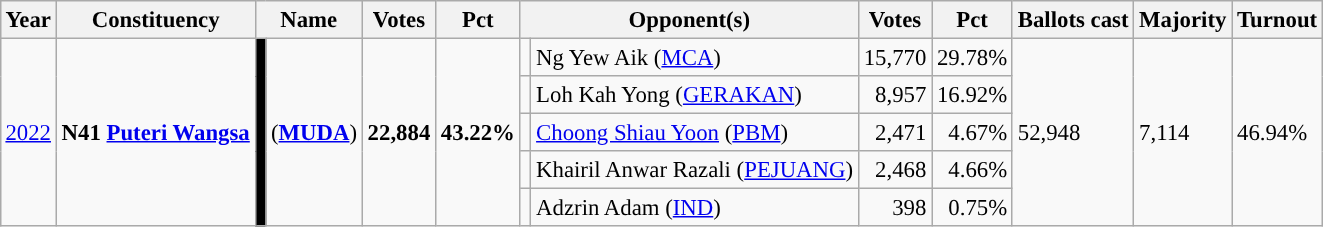<table class="wikitable" style="margin:0.5em ; font-size:95%">
<tr>
<th>Year</th>
<th>Constituency</th>
<th colspan="2">Name</th>
<th>Votes</th>
<th>Pct</th>
<th colspan="2">Opponent(s)</th>
<th>Votes</th>
<th>Pct</th>
<th>Ballots cast</th>
<th>Majority</th>
<th>Turnout</th>
</tr>
<tr>
<td rowspan="5"><a href='#'>2022</a></td>
<td rowspan="5"><strong>N41 <a href='#'>Puteri Wangsa</a></strong></td>
<td rowspan="5" bgcolor="black"></td>
<td rowspan="5"> (<a href='#'><strong>MUDA</strong></a>)</td>
<td rowspan="5" align=right><strong>22,884</strong></td>
<td rowspan="5"><strong>43.22%</strong></td>
<td></td>
<td>Ng Yew Aik (<a href='#'>MCA</a>)</td>
<td align=right>15,770</td>
<td>29.78%</td>
<td rowspan="5">52,948</td>
<td rowspan="5">7,114</td>
<td rowspan="5">46.94%</td>
</tr>
<tr>
<td></td>
<td>Loh Kah Yong (<a href='#'>GERAKAN</a>)</td>
<td align=right>8,957</td>
<td>16.92%</td>
</tr>
<tr>
<td></td>
<td><a href='#'>Choong Shiau Yoon</a> (<a href='#'>PBM</a>)</td>
<td align=right>2,471</td>
<td align=right>4.67%</td>
</tr>
<tr>
<td></td>
<td>Khairil Anwar Razali (<a href='#'>PEJUANG</a>)</td>
<td align=right>2,468</td>
<td align=right>4.66%</td>
</tr>
<tr>
<td></td>
<td>Adzrin Adam (<a href='#'>IND</a>)</td>
<td align=right>398</td>
<td align=right>0.75%</td>
</tr>
</table>
